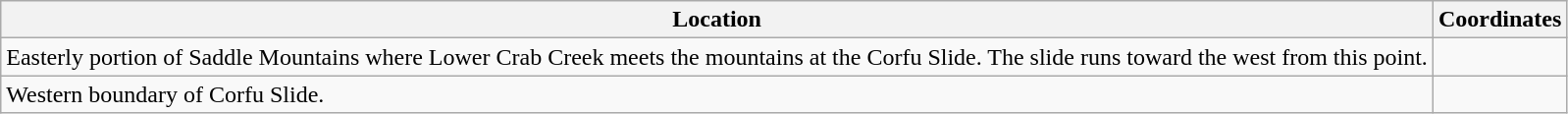<table class="wikitable">
<tr>
<th>Location</th>
<th>Coordinates</th>
</tr>
<tr>
<td>Easterly portion of Saddle Mountains where Lower Crab Creek meets the mountains at the Corfu Slide. The slide runs toward the west from this point.</td>
<td></td>
</tr>
<tr>
<td>Western boundary of Corfu Slide.</td>
<td></td>
</tr>
</table>
